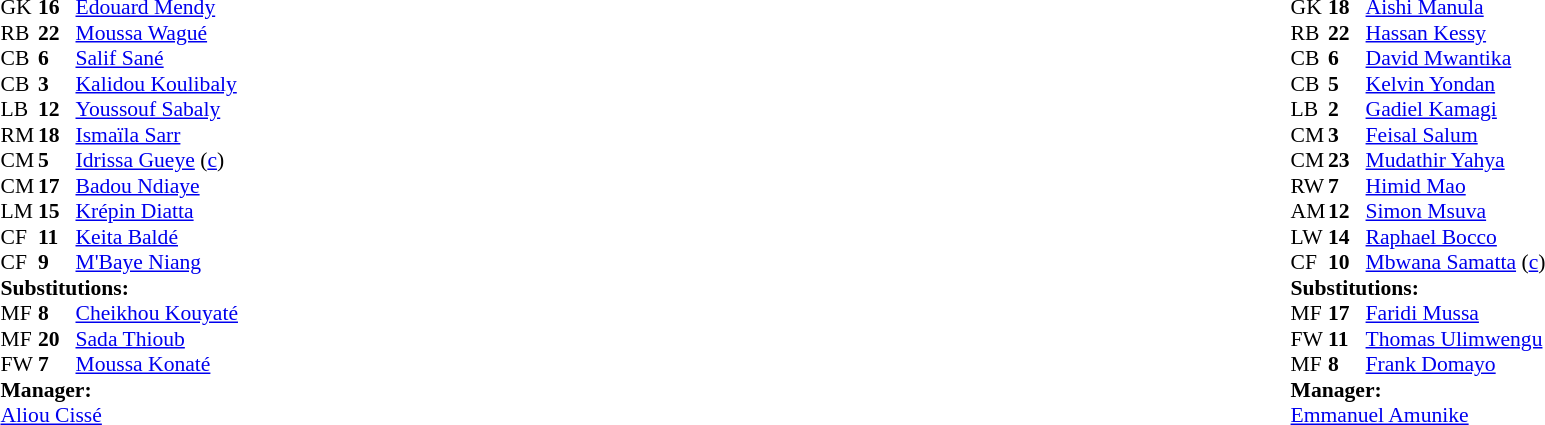<table width="100%">
<tr>
<td valign="top" width="40%"><br><table style="font-size:90%" cellspacing="0" cellpadding="0">
<tr>
<th width=25></th>
<th width=25></th>
</tr>
<tr>
<td>GK</td>
<td><strong>16</strong></td>
<td><a href='#'>Edouard Mendy</a></td>
</tr>
<tr>
<td>RB</td>
<td><strong>22</strong></td>
<td><a href='#'>Moussa Wagué</a></td>
</tr>
<tr>
<td>CB</td>
<td><strong>6</strong></td>
<td><a href='#'>Salif Sané</a></td>
<td></td>
<td></td>
</tr>
<tr>
<td>CB</td>
<td><strong>3</strong></td>
<td><a href='#'>Kalidou Koulibaly</a></td>
</tr>
<tr>
<td>LB</td>
<td><strong>12</strong></td>
<td><a href='#'>Youssouf Sabaly</a></td>
</tr>
<tr>
<td>RM</td>
<td><strong>18</strong></td>
<td><a href='#'>Ismaïla Sarr</a></td>
</tr>
<tr>
<td>CM</td>
<td><strong>5</strong></td>
<td><a href='#'>Idrissa Gueye</a> (<a href='#'>c</a>)</td>
</tr>
<tr>
<td>CM</td>
<td><strong>17</strong></td>
<td><a href='#'>Badou Ndiaye</a></td>
<td></td>
</tr>
<tr>
<td>LM</td>
<td><strong>15</strong></td>
<td><a href='#'>Krépin Diatta</a></td>
</tr>
<tr>
<td>CF</td>
<td><strong>11</strong></td>
<td><a href='#'>Keita Baldé</a></td>
<td></td>
<td></td>
</tr>
<tr>
<td>CF</td>
<td><strong>9</strong></td>
<td><a href='#'>M'Baye Niang</a></td>
<td></td>
<td></td>
</tr>
<tr>
<td colspan=3><strong>Substitutions:</strong></td>
</tr>
<tr>
<td>MF</td>
<td><strong>8</strong></td>
<td><a href='#'>Cheikhou Kouyaté</a></td>
<td></td>
<td></td>
</tr>
<tr>
<td>MF</td>
<td><strong>20</strong></td>
<td><a href='#'>Sada Thioub</a></td>
<td></td>
<td></td>
</tr>
<tr>
<td>FW</td>
<td><strong>7</strong></td>
<td><a href='#'>Moussa Konaté</a></td>
<td></td>
<td></td>
</tr>
<tr>
<td colspan=3><strong>Manager:</strong></td>
</tr>
<tr>
<td colspan=3><a href='#'>Aliou Cissé</a></td>
</tr>
</table>
</td>
<td valign="top"></td>
<td valign="top" width="50%"><br><table style="font-size:90%; margin:auto" cellspacing="0" cellpadding="0">
<tr>
<th width=25></th>
<th width=25></th>
</tr>
<tr>
<td>GK</td>
<td><strong>18</strong></td>
<td><a href='#'>Aishi Manula</a></td>
</tr>
<tr>
<td>RB</td>
<td><strong>22</strong></td>
<td><a href='#'>Hassan Kessy</a></td>
<td></td>
</tr>
<tr>
<td>CB</td>
<td><strong>6</strong></td>
<td><a href='#'>David Mwantika</a></td>
</tr>
<tr>
<td>CB</td>
<td><strong>5</strong></td>
<td><a href='#'>Kelvin Yondan</a></td>
</tr>
<tr>
<td>LB</td>
<td><strong>2</strong></td>
<td><a href='#'>Gadiel Kamagi</a></td>
</tr>
<tr>
<td>CM</td>
<td><strong>3</strong></td>
<td><a href='#'>Feisal Salum</a></td>
<td></td>
<td></td>
</tr>
<tr>
<td>CM</td>
<td><strong>23</strong></td>
<td><a href='#'>Mudathir Yahya</a></td>
<td></td>
<td></td>
</tr>
<tr>
<td>RW</td>
<td><strong>7</strong></td>
<td><a href='#'>Himid Mao</a></td>
<td></td>
</tr>
<tr>
<td>AM</td>
<td><strong>12</strong></td>
<td><a href='#'>Simon Msuva</a></td>
<td></td>
<td></td>
</tr>
<tr>
<td>LW</td>
<td><strong>14</strong></td>
<td><a href='#'>Raphael Bocco</a></td>
</tr>
<tr>
<td>CF</td>
<td><strong>10</strong></td>
<td><a href='#'>Mbwana Samatta</a> (<a href='#'>c</a>)</td>
</tr>
<tr>
<td colspan=3><strong>Substitutions:</strong></td>
</tr>
<tr>
<td>MF</td>
<td><strong>17</strong></td>
<td><a href='#'>Faridi Mussa</a></td>
<td></td>
<td></td>
</tr>
<tr>
<td>FW</td>
<td><strong>11</strong></td>
<td><a href='#'>Thomas Ulimwengu</a></td>
<td></td>
<td></td>
</tr>
<tr>
<td>MF</td>
<td><strong>8</strong></td>
<td><a href='#'>Frank Domayo</a></td>
<td></td>
<td></td>
</tr>
<tr>
<td colspan=3><strong>Manager:</strong></td>
</tr>
<tr>
<td colspan=3> <a href='#'>Emmanuel Amunike</a></td>
</tr>
</table>
</td>
</tr>
</table>
